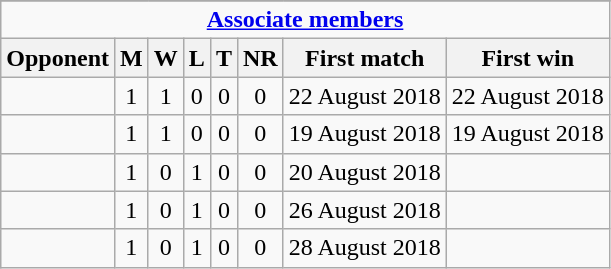<table class="wikitable" style="text-align: center;">
<tr>
</tr>
<tr>
<td colspan="30" style="text-align: center;"><strong><a href='#'>Associate members</a></strong></td>
</tr>
<tr>
<th>Opponent</th>
<th>M</th>
<th>W</th>
<th>L</th>
<th>T</th>
<th>NR</th>
<th>First match</th>
<th>First win</th>
</tr>
<tr>
<td></td>
<td>1</td>
<td>1</td>
<td>0</td>
<td>0</td>
<td>0</td>
<td>22 August 2018</td>
<td>22 August 2018</td>
</tr>
<tr>
<td></td>
<td>1</td>
<td>1</td>
<td>0</td>
<td>0</td>
<td>0</td>
<td>19 August 2018</td>
<td>19 August 2018</td>
</tr>
<tr>
<td></td>
<td>1</td>
<td>0</td>
<td>1</td>
<td>0</td>
<td>0</td>
<td>20 August 2018</td>
<td></td>
</tr>
<tr>
<td></td>
<td>1</td>
<td>0</td>
<td>1</td>
<td>0</td>
<td>0</td>
<td>26 August 2018</td>
<td></td>
</tr>
<tr>
<td></td>
<td>1</td>
<td>0</td>
<td>1</td>
<td>0</td>
<td>0</td>
<td>28 August 2018</td>
<td></td>
</tr>
</table>
